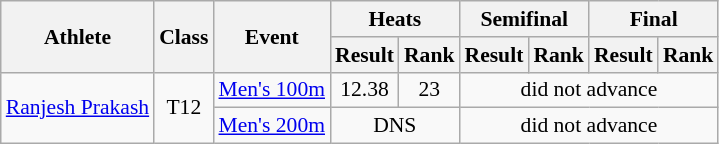<table class=wikitable style="font-size:90%">
<tr>
<th rowspan="2">Athlete</th>
<th rowspan="2">Class</th>
<th rowspan="2">Event</th>
<th colspan="2">Heats</th>
<th colspan="2">Semifinal</th>
<th colspan="2">Final</th>
</tr>
<tr>
<th>Result</th>
<th>Rank</th>
<th>Result</th>
<th>Rank</th>
<th>Result</th>
<th>Rank</th>
</tr>
<tr>
<td rowspan="2"><a href='#'>Ranjesh Prakash</a></td>
<td rowspan="2" style="text-align:center;">T12</td>
<td><a href='#'>Men's 100m</a></td>
<td style="text-align:center;">12.38</td>
<td style="text-align:center;">23</td>
<td style="text-align:center;" colspan="4">did not advance</td>
</tr>
<tr>
<td><a href='#'>Men's 200m</a></td>
<td style="text-align:center;" colspan="2">DNS</td>
<td style="text-align:center;" colspan="4">did not advance</td>
</tr>
</table>
